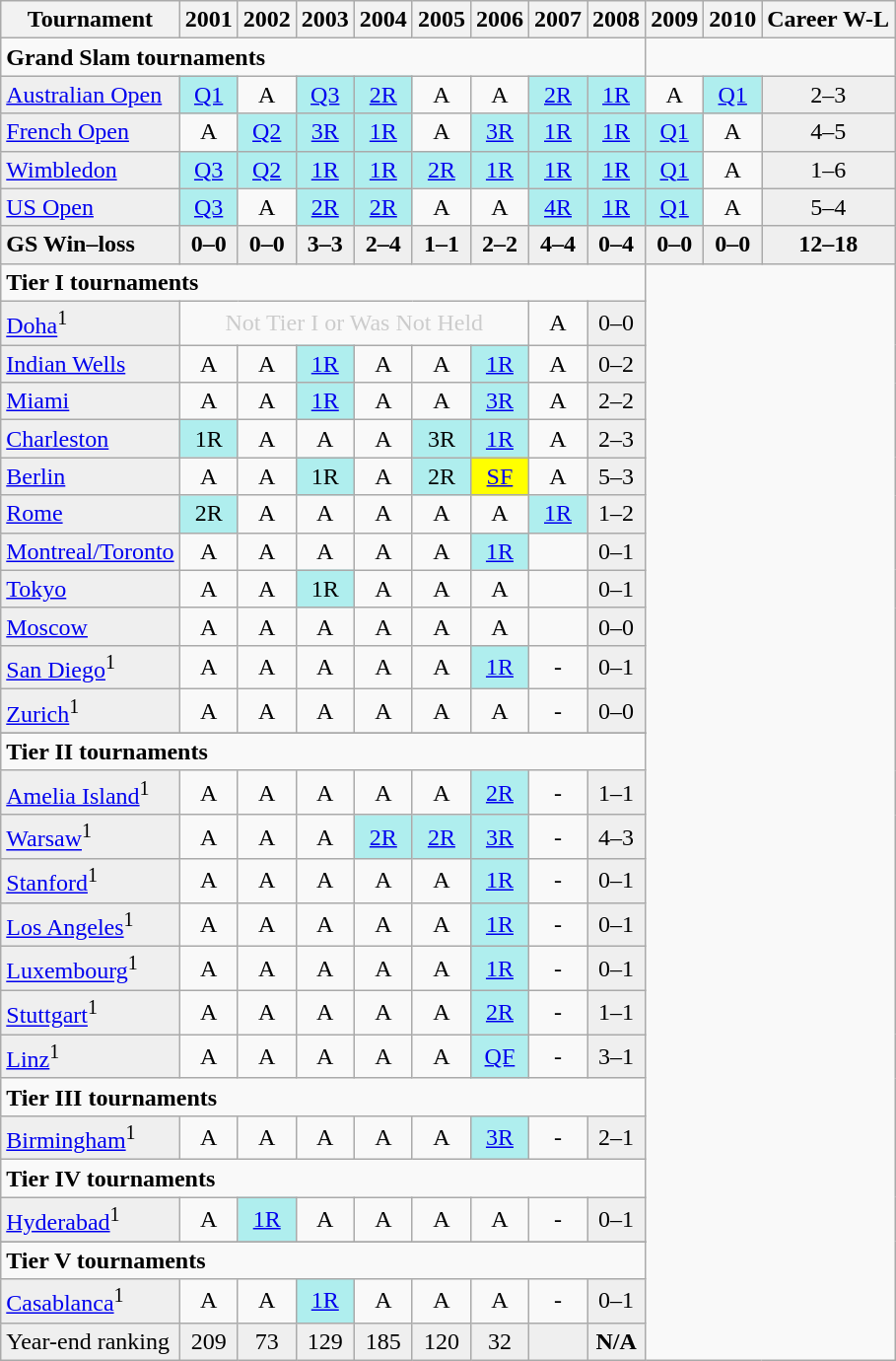<table class="wikitable">
<tr>
<th>Tournament</th>
<th>2001</th>
<th>2002</th>
<th>2003</th>
<th>2004</th>
<th>2005</th>
<th>2006</th>
<th>2007</th>
<th>2008</th>
<th>2009</th>
<th>2010</th>
<th>Career W-L</th>
</tr>
<tr>
<td colspan="9"><strong>Grand Slam tournaments</strong></td>
</tr>
<tr>
<td style="background:#EFEFEF;"><a href='#'>Australian Open</a></td>
<td align="center" style="background:#afeeee;"><a href='#'>Q1</a></td>
<td align="center">A</td>
<td align="center" style="background:#afeeee;"><a href='#'>Q3</a></td>
<td align="center" style="background:#afeeee;"><a href='#'>2R</a></td>
<td align="center">A</td>
<td align="center">A</td>
<td align="center" style="background:#afeeee;"><a href='#'>2R</a></td>
<td align="center" style="background:#afeeee;"><a href='#'>1R</a></td>
<td align="center">A</td>
<td align="center" style="background:#afeeee;"><a href='#'>Q1</a></td>
<td align="center" style="background:#EFEFEF;">2–3</td>
</tr>
<tr>
<td style="background:#EFEFEF;"><a href='#'>French Open</a></td>
<td align="center">A</td>
<td align="center" style="background:#afeeee;"><a href='#'>Q2</a></td>
<td align="center" style="background:#afeeee;"><a href='#'>3R</a></td>
<td align="center" style="background:#afeeee;"><a href='#'>1R</a></td>
<td align="center">A</td>
<td align="center" style="background:#afeeee;"><a href='#'>3R</a></td>
<td align="center" style="background:#afeeee;"><a href='#'>1R</a></td>
<td align="center" style="background:#afeeee;"><a href='#'>1R</a></td>
<td align="center" style="background:#afeeee;"><a href='#'>Q1</a></td>
<td align="center">A</td>
<td align="center" style="background:#EFEFEF;">4–5</td>
</tr>
<tr>
<td style="background:#EFEFEF;"><a href='#'>Wimbledon</a></td>
<td align="center" style="background:#afeeee;"><a href='#'>Q3</a></td>
<td align="center" style="background:#afeeee;"><a href='#'>Q2</a></td>
<td align="center" style="background:#afeeee;"><a href='#'>1R</a></td>
<td align="center" style="background:#afeeee;"><a href='#'>1R</a></td>
<td align="center" style="background:#afeeee;"><a href='#'>2R</a></td>
<td align="center" style="background:#afeeee;"><a href='#'>1R</a></td>
<td align="center" style="background:#afeeee;"><a href='#'>1R</a></td>
<td align="center" style="background:#afeeee;"><a href='#'>1R</a></td>
<td align="center" style="background:#afeeee;"><a href='#'>Q1</a></td>
<td align="center">A</td>
<td align="center" style="background:#EFEFEF;">1–6</td>
</tr>
<tr>
<td style="background:#EFEFEF;"><a href='#'>US Open</a></td>
<td align="center" style="background:#afeeee;"><a href='#'>Q3</a></td>
<td align="center">A</td>
<td align="center" style="background:#afeeee;"><a href='#'>2R</a></td>
<td align="center" style="background:#afeeee;"><a href='#'>2R</a></td>
<td align="center">A</td>
<td align="center">A</td>
<td align="center" style="background:#afeeee;"><a href='#'>4R</a></td>
<td align="center" style="background:#afeeee;"><a href='#'>1R</a></td>
<td align="center" style="background:#afeeee;"><a href='#'>Q1</a></td>
<td align="center">A</td>
<td align="center" style="background:#EFEFEF;">5–4</td>
</tr>
<tr bgcolor="#efefef">
<td><strong>GS Win–loss</strong></td>
<td align="center"><strong>0–0</strong></td>
<td align="center"><strong>0–0</strong></td>
<td align="center"><strong>3–3</strong></td>
<td align="center"><strong>2–4</strong></td>
<td align="center"><strong>1–1</strong></td>
<td align="center"><strong>2–2</strong></td>
<td align="center"><strong>4–4</strong></td>
<td align="center"><strong>0–4</strong></td>
<td align="center"><strong>0–0</strong></td>
<td align="center"><strong>0–0</strong></td>
<td align="center"><strong>12–18</strong></td>
</tr>
<tr>
<td colspan="9"><strong>Tier I tournaments</strong></td>
</tr>
<tr>
<td style="background:#EFEFEF;"><a href='#'>Doha</a><sup>1</sup></td>
<td align="center" colspan="6" style="color:#cccccc;">Not Tier I or Was Not Held</td>
<td align="center">A</td>
<td align="center" style="background:#EFEFEF;">0–0</td>
</tr>
<tr>
<td style="background:#EFEFEF;"><a href='#'>Indian Wells</a></td>
<td align="center">A</td>
<td align="center">A</td>
<td align="center" style="background:#afeeee;"><a href='#'>1R</a></td>
<td align="center">A</td>
<td align="center">A</td>
<td align="center" style="background:#afeeee;"><a href='#'>1R</a></td>
<td align="center">A</td>
<td align="center" style="background:#EFEFEF;">0–2</td>
</tr>
<tr>
<td style="background:#EFEFEF;"><a href='#'>Miami</a></td>
<td align="center">A</td>
<td align="center">A</td>
<td align="center" style="background:#afeeee;"><a href='#'>1R</a></td>
<td align="center">A</td>
<td align="center">A</td>
<td align="center" style="background:#afeeee;"><a href='#'>3R</a></td>
<td align="center">A</td>
<td align="center" style="background:#EFEFEF;">2–2</td>
</tr>
<tr>
<td style="background:#EFEFEF;"><a href='#'>Charleston</a></td>
<td align="center" style="background:#afeeee;">1R</td>
<td align="center">A</td>
<td align="center">A</td>
<td align="center">A</td>
<td align="center" style="background:#afeeee;">3R</td>
<td align="center" style="background:#afeeee;"><a href='#'>1R</a></td>
<td align="center">A</td>
<td align="center" style="background:#EFEFEF;">2–3</td>
</tr>
<tr>
<td style="background:#EFEFEF;"><a href='#'>Berlin</a></td>
<td align="center">A</td>
<td align="center">A</td>
<td align="center" style="background:#afeeee;">1R</td>
<td align="center">A</td>
<td align="center" style="background:#afeeee;">2R</td>
<td align="center" style="background:yellow;"><a href='#'>SF</a></td>
<td align="center">A</td>
<td align="center" style="background:#EFEFEF;">5–3</td>
</tr>
<tr>
<td style="background:#EFEFEF;"><a href='#'>Rome</a></td>
<td align="center" style="background:#afeeee;">2R</td>
<td align="center">A</td>
<td align="center">A</td>
<td align="center">A</td>
<td align="center">A</td>
<td align="center">A</td>
<td align="center" style="background:#afeeee;"><a href='#'>1R</a></td>
<td align="center" style="background:#EFEFEF;">1–2</td>
</tr>
<tr>
<td style="background:#EFEFEF;"><a href='#'>Montreal/Toronto</a></td>
<td align="center">A</td>
<td align="center">A</td>
<td align="center">A</td>
<td align="center">A</td>
<td align="center">A</td>
<td align="center" style="background:#afeeee;"><a href='#'>1R</a></td>
<td></td>
<td align="center" style="background:#EFEFEF;">0–1</td>
</tr>
<tr>
<td style="background:#EFEFEF;"><a href='#'>Tokyo</a></td>
<td align="center">A</td>
<td align="center">A</td>
<td align="center" style="background:#afeeee;">1R</td>
<td align="center">A</td>
<td align="center">A</td>
<td align="center">A</td>
<td></td>
<td align="center" style="background:#EFEFEF;">0–1</td>
</tr>
<tr>
<td style="background:#EFEFEF;"><a href='#'>Moscow</a></td>
<td align="center">A</td>
<td align="center">A</td>
<td align="center">A</td>
<td align="center">A</td>
<td align="center">A</td>
<td align="center">A</td>
<td></td>
<td align="center" style="background:#EFEFEF;">0–0</td>
</tr>
<tr>
<td style="background:#EFEFEF;"><a href='#'>San Diego</a><sup>1</sup></td>
<td align="center">A</td>
<td align="center">A</td>
<td align="center">A</td>
<td align="center">A</td>
<td align="center">A</td>
<td align="center" style="background:#afeeee;"><a href='#'>1R</a></td>
<td align="center">-</td>
<td align="center" style="background:#EFEFEF;">0–1</td>
</tr>
<tr>
<td style="background:#EFEFEF;"><a href='#'>Zurich</a><sup>1</sup></td>
<td align="center">A</td>
<td align="center">A</td>
<td align="center">A</td>
<td align="center">A</td>
<td align="center">A</td>
<td align="center">A</td>
<td align="center">-</td>
<td align="center" style="background:#EFEFEF;">0–0</td>
</tr>
<tr bgcolor="#efefef">
</tr>
<tr>
<td colspan="9"><strong>Tier II tournaments</strong></td>
</tr>
<tr>
<td style="background:#EFEFEF;"><a href='#'>Amelia Island</a><sup>1</sup></td>
<td align="center">A</td>
<td align="center">A</td>
<td align="center">A</td>
<td align="center">A</td>
<td align="center">A</td>
<td align="center" style="background:#afeeee;"><a href='#'>2R</a></td>
<td align="center">-</td>
<td align="center" style="background:#EFEFEF;">1–1</td>
</tr>
<tr>
<td style="background:#EFEFEF;"><a href='#'>Warsaw</a><sup>1</sup></td>
<td align="center">A</td>
<td align="center">A</td>
<td align="center">A</td>
<td align="center" style="background:#afeeee;"><a href='#'>2R</a></td>
<td align="center" style="background:#afeeee;"><a href='#'>2R</a></td>
<td align="center" style="background:#afeeee;"><a href='#'>3R</a></td>
<td align="center">-</td>
<td align="center" style="background:#EFEFEF;">4–3</td>
</tr>
<tr>
<td style="background:#EFEFEF;"><a href='#'>Stanford</a><sup>1</sup></td>
<td align="center">A</td>
<td align="center">A</td>
<td align="center">A</td>
<td align="center">A</td>
<td align="center">A</td>
<td align="center" style="background:#afeeee;"><a href='#'>1R</a></td>
<td align="center">-</td>
<td align="center" style="background:#EFEFEF;">0–1</td>
</tr>
<tr>
<td style="background:#EFEFEF;"><a href='#'>Los Angeles</a><sup>1</sup></td>
<td align="center">A</td>
<td align="center">A</td>
<td align="center">A</td>
<td align="center">A</td>
<td align="center">A</td>
<td align="center" style="background:#afeeee;"><a href='#'>1R</a></td>
<td align="center">-</td>
<td align="center" style="background:#EFEFEF;">0–1</td>
</tr>
<tr>
<td style="background:#EFEFEF;"><a href='#'>Luxembourg</a><sup>1</sup></td>
<td align="center">A</td>
<td align="center">A</td>
<td align="center">A</td>
<td align="center">A</td>
<td align="center">A</td>
<td align="center" style="background:#afeeee;"><a href='#'>1R</a></td>
<td align="center">-</td>
<td align="center" style="background:#EFEFEF;">0–1</td>
</tr>
<tr>
<td style="background:#EFEFEF;"><a href='#'>Stuttgart</a><sup>1</sup></td>
<td align="center">A</td>
<td align="center">A</td>
<td align="center">A</td>
<td align="center">A</td>
<td align="center">A</td>
<td align="center" style="background:#afeeee;"><a href='#'>2R</a></td>
<td align="center">-</td>
<td align="center" style="background:#EFEFEF;">1–1</td>
</tr>
<tr>
<td style="background:#EFEFEF;"><a href='#'>Linz</a><sup>1</sup></td>
<td align="center">A</td>
<td align="center">A</td>
<td align="center">A</td>
<td align="center">A</td>
<td align="center">A</td>
<td align="center" style="background:#afeeee;"><a href='#'>QF</a></td>
<td align="center">-</td>
<td align="center" style="background:#EFEFEF;">3–1</td>
</tr>
<tr>
<td colspan="9"><strong>Tier III tournaments</strong></td>
</tr>
<tr>
<td style="background:#EFEFEF;"><a href='#'>Birmingham</a><sup>1</sup></td>
<td align="center">A</td>
<td align="center">A</td>
<td align="center">A</td>
<td align="center">A</td>
<td align="center">A</td>
<td align="center" style="background:#afeeee;"><a href='#'>3R</a></td>
<td align="center">-</td>
<td align="center" style="background:#EFEFEF;">2–1</td>
</tr>
<tr>
<td colspan="9"><strong>Tier IV tournaments</strong></td>
</tr>
<tr>
<td style="background:#EFEFEF;"><a href='#'>Hyderabad</a><sup>1</sup></td>
<td align="center">A</td>
<td align="center" style="background:#afeeee;"><a href='#'>1R</a></td>
<td align="center">A</td>
<td align="center">A</td>
<td align="center">A</td>
<td align="center">A</td>
<td align="center">-</td>
<td align="center" style="background:#EFEFEF;">0–1</td>
</tr>
<tr>
</tr>
<tr>
<td colspan="9"><strong>Tier V tournaments</strong></td>
</tr>
<tr>
<td style="background:#EFEFEF;"><a href='#'>Casablanca</a><sup>1</sup></td>
<td align="center">A</td>
<td align="center">A</td>
<td align="center" style="background:#afeeee;"><a href='#'>1R</a></td>
<td align="center">A</td>
<td align="center">A</td>
<td align="center">A</td>
<td align="center">-</td>
<td align="center" style="background:#EFEFEF;">0–1</td>
</tr>
<tr bgcolor="#efefef">
<td>Year-end ranking</td>
<td align="center">209</td>
<td align="center">73</td>
<td align="center">129</td>
<td align="center">185</td>
<td align="center">120</td>
<td align="center">32</td>
<td></td>
<td align="center" style="background:#EFEFEF;"><strong>N/A</strong></td>
</tr>
</table>
